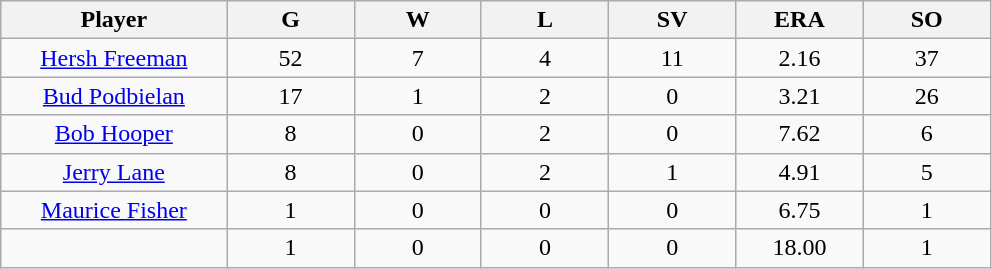<table class="wikitable sortable">
<tr>
<th bgcolor="#DDDDFF" width="16%">Player</th>
<th bgcolor="#DDDDFF" width="9%">G</th>
<th bgcolor="#DDDDFF" width="9%">W</th>
<th bgcolor="#DDDDFF" width="9%">L</th>
<th bgcolor="#DDDDFF" width="9%">SV</th>
<th bgcolor="#DDDDFF" width="9%">ERA</th>
<th bgcolor="#DDDDFF" width="9%">SO</th>
</tr>
<tr align="center">
<td><a href='#'>Hersh Freeman</a></td>
<td>52</td>
<td>7</td>
<td>4</td>
<td>11</td>
<td>2.16</td>
<td>37</td>
</tr>
<tr align="center">
<td><a href='#'>Bud Podbielan</a></td>
<td>17</td>
<td>1</td>
<td>2</td>
<td>0</td>
<td>3.21</td>
<td>26</td>
</tr>
<tr align="center">
<td><a href='#'>Bob Hooper</a></td>
<td>8</td>
<td>0</td>
<td>2</td>
<td>0</td>
<td>7.62</td>
<td>6</td>
</tr>
<tr align="center">
<td><a href='#'>Jerry Lane</a></td>
<td>8</td>
<td>0</td>
<td>2</td>
<td>1</td>
<td>4.91</td>
<td>5</td>
</tr>
<tr align="center">
<td><a href='#'>Maurice Fisher</a></td>
<td>1</td>
<td>0</td>
<td>0</td>
<td>0</td>
<td>6.75</td>
<td>1</td>
</tr>
<tr align="center">
<td></td>
<td>1</td>
<td>0</td>
<td>0</td>
<td>0</td>
<td>18.00</td>
<td>1</td>
</tr>
</table>
